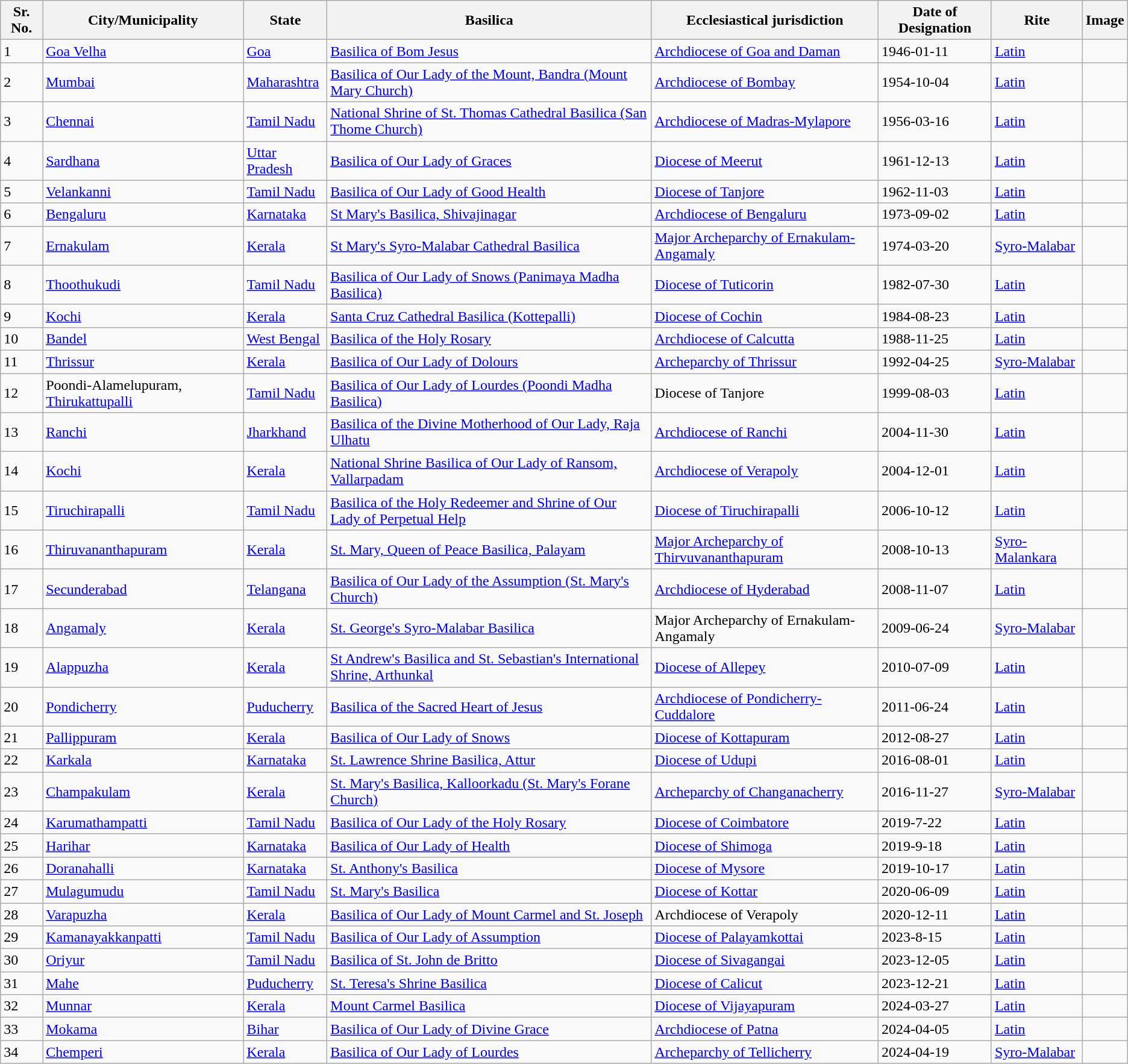<table class="wikitable sortable" style="text-align:left">
<tr>
<th>Sr. No.</th>
<th>City/Municipality</th>
<th>State</th>
<th class="unsortable">Basilica</th>
<th>Ecclesiastical jurisdiction</th>
<th>Date of Designation</th>
<th>Rite</th>
<th class="unsortable">Image</th>
</tr>
<tr>
<td>1</td>
<td><a href='#'>Goa Velha</a></td>
<td><a href='#'>Goa</a></td>
<td><a href='#'>Basilica of Bom Jesus</a></td>
<td><a href='#'>Archdiocese of Goa and Daman</a></td>
<td>1946-01-11</td>
<td><a href='#'>Latin</a></td>
<td></td>
</tr>
<tr>
<td>2</td>
<td><a href='#'>Mumbai</a></td>
<td><a href='#'>Maharashtra</a></td>
<td><a href='#'>Basilica of Our Lady of the Mount, Bandra (Mount Mary Church)</a></td>
<td><a href='#'>Archdiocese of Bombay</a></td>
<td>1954-10-04</td>
<td><a href='#'>Latin</a></td>
<td></td>
</tr>
<tr>
<td>3</td>
<td><a href='#'>Chennai</a></td>
<td><a href='#'>Tamil Nadu</a></td>
<td><a href='#'>National Shrine of St. Thomas Cathedral Basilica (San Thome Church)</a></td>
<td><a href='#'>Archdiocese of Madras-Mylapore</a></td>
<td>1956-03-16</td>
<td><a href='#'>Latin</a></td>
<td></td>
</tr>
<tr>
<td>4</td>
<td><a href='#'>Sardhana</a></td>
<td><a href='#'>Uttar Pradesh</a></td>
<td><a href='#'>Basilica of Our Lady of Graces</a></td>
<td><a href='#'>Diocese of Meerut</a></td>
<td>1961-12-13</td>
<td><a href='#'>Latin</a></td>
<td></td>
</tr>
<tr>
<td>5</td>
<td><a href='#'>Velankanni</a></td>
<td><a href='#'>Tamil Nadu</a></td>
<td><a href='#'>Basilica of Our Lady of Good Health</a></td>
<td><a href='#'>Diocese of Tanjore</a></td>
<td>1962-11-03</td>
<td><a href='#'>Latin</a></td>
<td></td>
</tr>
<tr>
<td>6</td>
<td><a href='#'>Bengaluru</a></td>
<td><a href='#'>Karnataka</a></td>
<td><a href='#'>St Mary's Basilica, Shivajinagar</a></td>
<td><a href='#'>Archdiocese of Bengaluru</a></td>
<td>1973-09-02</td>
<td><a href='#'>Latin</a></td>
<td></td>
</tr>
<tr>
<td>7</td>
<td><a href='#'>Ernakulam</a></td>
<td><a href='#'>Kerala</a></td>
<td><a href='#'>St Mary's Syro-Malabar Cathedral Basilica</a></td>
<td><a href='#'>Major Archeparchy of Ernakulam-Angamaly</a></td>
<td>1974-03-20</td>
<td><a href='#'>Syro-Malabar</a></td>
<td></td>
</tr>
<tr>
<td>8</td>
<td><a href='#'>Thoothukudi</a></td>
<td><a href='#'>Tamil Nadu</a></td>
<td><a href='#'>Basilica of Our Lady of Snows (Panimaya Madha Basilica)</a></td>
<td><a href='#'>Diocese of Tuticorin</a></td>
<td>1982-07-30</td>
<td><a href='#'>Latin</a></td>
<td></td>
</tr>
<tr>
<td>9</td>
<td><a href='#'>Kochi</a></td>
<td><a href='#'>Kerala</a></td>
<td><a href='#'>Santa Cruz Cathedral Basilica (Kottepalli)</a></td>
<td><a href='#'>Diocese of Cochin</a></td>
<td>1984-08-23</td>
<td><a href='#'>Latin</a></td>
<td></td>
</tr>
<tr>
<td>10</td>
<td><a href='#'>Bandel</a></td>
<td><a href='#'>West Bengal</a></td>
<td><a href='#'>Basilica of the Holy Rosary</a></td>
<td><a href='#'>Archdiocese of Calcutta</a></td>
<td>1988-11-25</td>
<td><a href='#'>Latin</a></td>
<td></td>
</tr>
<tr>
<td>11</td>
<td><a href='#'>Thrissur</a></td>
<td><a href='#'>Kerala</a></td>
<td><a href='#'>Basilica of Our Lady of Dolours</a></td>
<td><a href='#'>Archeparchy of Thrissur</a></td>
<td>1992-04-25</td>
<td><a href='#'>Syro-Malabar</a></td>
<td></td>
</tr>
<tr>
<td>12</td>
<td>Poondi-Alamelupuram, <a href='#'>Thirukattupalli</a></td>
<td><a href='#'>Tamil Nadu</a></td>
<td><a href='#'>Basilica of Our Lady of Lourdes (Poondi Madha Basilica)</a></td>
<td>Diocese of Tanjore</td>
<td>1999-08-03</td>
<td><a href='#'>Latin</a></td>
<td></td>
</tr>
<tr>
<td>13</td>
<td><a href='#'>Ranchi</a></td>
<td><a href='#'>Jharkhand</a></td>
<td><a href='#'>Basilica of the Divine Motherhood of Our Lady, Raja Ulhatu</a></td>
<td><a href='#'>Archdiocese of Ranchi</a></td>
<td>2004-11-30</td>
<td><a href='#'>Latin</a></td>
<td></td>
</tr>
<tr>
<td>14</td>
<td><a href='#'>Kochi</a></td>
<td><a href='#'>Kerala</a></td>
<td><a href='#'>National Shrine Basilica of Our Lady of Ransom, Vallarpadam</a></td>
<td><a href='#'>Archdiocese of Verapoly</a></td>
<td>2004-12-01</td>
<td><a href='#'>Latin</a></td>
<td></td>
</tr>
<tr>
<td>15</td>
<td><a href='#'>Tiruchirapalli</a></td>
<td><a href='#'>Tamil Nadu</a></td>
<td><a href='#'>Basilica of the Holy Redeemer and Shrine of Our Lady of Perpetual Help</a></td>
<td><a href='#'>Diocese of Tiruchirapalli</a></td>
<td>2006-10-12</td>
<td><a href='#'>Latin</a></td>
<td></td>
</tr>
<tr>
<td>16</td>
<td><a href='#'>Thiruvananthapuram</a></td>
<td><a href='#'>Kerala</a></td>
<td><a href='#'>St. Mary, Queen of Peace Basilica, Palayam</a></td>
<td><a href='#'>Major Archeparchy of Thirvuvananthapuram</a></td>
<td>2008-10-13</td>
<td><a href='#'>Syro-Malankara</a></td>
<td></td>
</tr>
<tr>
<td>17</td>
<td><a href='#'>Secunderabad</a></td>
<td><a href='#'>Telangana</a></td>
<td><a href='#'>Basilica of Our Lady of the Assumption (St. Mary's Church)</a></td>
<td><a href='#'>Archdiocese of Hyderabad</a></td>
<td>2008-11-07</td>
<td><a href='#'>Latin</a></td>
<td></td>
</tr>
<tr>
<td>18</td>
<td><a href='#'>Angamaly</a></td>
<td><a href='#'>Kerala</a></td>
<td><a href='#'>St. George's Syro-Malabar Basilica</a></td>
<td>Major Archeparchy of Ernakulam-Angamaly</td>
<td>2009-06-24</td>
<td><a href='#'>Syro-Malabar</a></td>
<td></td>
</tr>
<tr>
<td>19</td>
<td><a href='#'>Alappuzha</a></td>
<td><a href='#'>Kerala</a></td>
<td><a href='#'>St Andrew's Basilica and St. Sebastian's International Shrine, Arthunkal</a></td>
<td><a href='#'>Diocese of Allepey</a></td>
<td>2010-07-09</td>
<td><a href='#'>Latin</a></td>
<td></td>
</tr>
<tr>
<td>20</td>
<td><a href='#'>Pondicherry</a></td>
<td><a href='#'>Puducherry</a></td>
<td><a href='#'>Basilica of the Sacred Heart of Jesus</a></td>
<td><a href='#'>Archdiocese of Pondicherry-Cuddalore</a></td>
<td>2011-06-24</td>
<td><a href='#'>Latin</a></td>
<td></td>
</tr>
<tr>
<td>21</td>
<td><a href='#'>Pallippuram</a></td>
<td><a href='#'>Kerala</a></td>
<td><a href='#'>Basilica of Our Lady of Snows</a></td>
<td><a href='#'>Diocese of Kottapuram</a></td>
<td>2012-08-27</td>
<td><a href='#'>Latin</a></td>
<td></td>
</tr>
<tr>
<td>22</td>
<td><a href='#'>Karkala</a></td>
<td><a href='#'>Karnataka</a></td>
<td><a href='#'>St. Lawrence Shrine Basilica, Attur</a></td>
<td><a href='#'>Diocese of Udupi</a></td>
<td>2016-08-01</td>
<td><a href='#'>Latin</a></td>
<td></td>
</tr>
<tr>
<td>23</td>
<td><a href='#'>Champakulam</a></td>
<td><a href='#'>Kerala</a></td>
<td><a href='#'>St. Mary's Basilica, Kalloorkadu (St. Mary's Forane Church)</a></td>
<td><a href='#'>Archeparchy of Changanacherry</a></td>
<td>2016-11-27</td>
<td><a href='#'>Syro-Malabar</a></td>
<td></td>
</tr>
<tr>
<td>24</td>
<td><a href='#'>Karumathampatti</a></td>
<td><a href='#'>Tamil Nadu</a></td>
<td><a href='#'>Basilica of Our Lady of the Holy Rosary</a></td>
<td><a href='#'>Diocese of Coimbatore</a></td>
<td>2019-7-22</td>
<td><a href='#'>Latin</a></td>
<td></td>
</tr>
<tr>
<td>25</td>
<td><a href='#'>Harihar</a></td>
<td><a href='#'>Karnataka</a></td>
<td><a href='#'>Basilica of Our Lady of Health</a></td>
<td><a href='#'>Diocese of Shimoga</a></td>
<td>2019-9-18</td>
<td><a href='#'>Latin</a></td>
<td></td>
</tr>
<tr>
<td>26</td>
<td><a href='#'>Doranahalli</a></td>
<td><a href='#'>Karnataka</a></td>
<td><a href='#'>St. Anthony's Basilica</a></td>
<td><a href='#'>Diocese of Mysore</a></td>
<td>2019-10-17</td>
<td><a href='#'>Latin</a></td>
<td></td>
</tr>
<tr>
<td>27</td>
<td><a href='#'>Mulagumudu</a></td>
<td><a href='#'>Tamil Nadu</a></td>
<td><a href='#'>St. Mary's Basilica</a></td>
<td><a href='#'>Diocese of Kottar</a></td>
<td>2020-06-09</td>
<td><a href='#'>Latin</a></td>
<td></td>
</tr>
<tr>
<td>28</td>
<td><a href='#'>Varapuzha</a></td>
<td><a href='#'>Kerala</a></td>
<td><a href='#'>Basilica of Our Lady of Mount Carmel and St. Joseph</a></td>
<td>Archdiocese of Verapoly</td>
<td>2020-12-11</td>
<td><a href='#'>Latin</a></td>
<td></td>
</tr>
<tr>
<td>29</td>
<td><a href='#'>Kamanayakkanpatti</a></td>
<td><a href='#'>Tamil Nadu</a></td>
<td><a href='#'>Basilica of Our Lady of Assumption</a></td>
<td><a href='#'>Diocese of Palayamkottai</a></td>
<td>2023-8-15</td>
<td><a href='#'>Latin</a></td>
<td></td>
</tr>
<tr>
<td>30</td>
<td><a href='#'>Oriyur</a></td>
<td><a href='#'>Tamil Nadu</a></td>
<td><a href='#'>Basilica of St. John de Britto</a></td>
<td><a href='#'>Diocese of Sivagangai</a></td>
<td>2023-12-05</td>
<td><a href='#'>Latin</a></td>
<td></td>
</tr>
<tr>
<td>31</td>
<td><a href='#'>Mahe</a></td>
<td><a href='#'>Puducherry</a></td>
<td><a href='#'>St. Teresa's Shrine Basilica</a></td>
<td><a href='#'>Diocese of Calicut</a></td>
<td>2023-12-21</td>
<td><a href='#'>Latin</a></td>
<td></td>
</tr>
<tr>
<td>32</td>
<td><a href='#'>Munnar</a></td>
<td><a href='#'>Kerala</a></td>
<td><a href='#'>Mount Carmel Basilica</a></td>
<td><a href='#'>Diocese of Vijayapuram</a></td>
<td>2024-03-27</td>
<td><a href='#'>Latin</a></td>
<td></td>
</tr>
<tr>
<td>33</td>
<td><a href='#'>Mokama</a></td>
<td><a href='#'>Bihar</a></td>
<td><a href='#'>Basilica of Our Lady of Divine Grace</a></td>
<td><a href='#'>Archdiocese of Patna</a></td>
<td>2024-04-05</td>
<td><a href='#'>Latin</a></td>
<td></td>
</tr>
<tr>
<td>34</td>
<td><a href='#'>Chemperi</a></td>
<td><a href='#'>Kerala</a></td>
<td><a href='#'>Basilica of Our Lady of Lourdes</a></td>
<td><a href='#'>Archeparchy of Tellicherry</a></td>
<td>2024-04-19</td>
<td><a href='#'>Syro-Malabar</a></td>
<td></td>
</tr>
</table>
